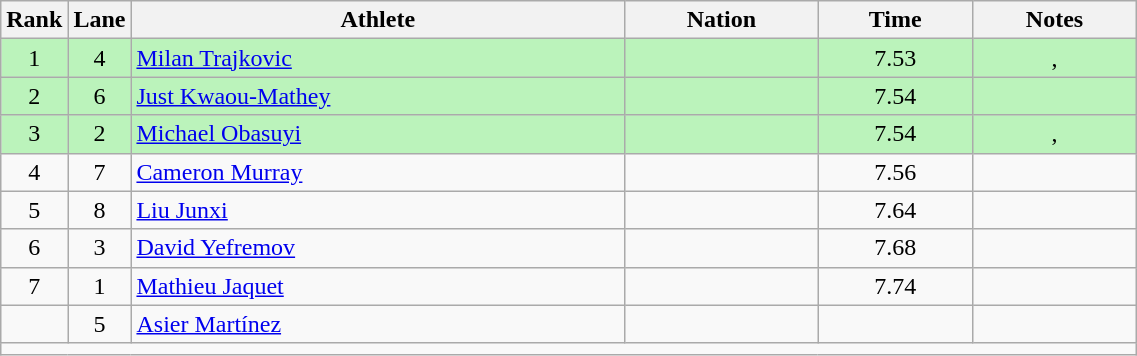<table class="wikitable sortable" style="text-align:center;width: 60%;">
<tr>
<th scope="col" style="width: 10px;">Rank</th>
<th scope="col" style="width: 10px;">Lane</th>
<th scope="col">Athlete</th>
<th scope="col">Nation</th>
<th scope="col">Time</th>
<th scope="col">Notes</th>
</tr>
<tr bgcolor=bbf3bb>
<td>1</td>
<td>4</td>
<td align=left><a href='#'>Milan Trajkovic</a></td>
<td align=left></td>
<td>7.53</td>
<td>, </td>
</tr>
<tr bgcolor=bbf3bb>
<td>2</td>
<td>6</td>
<td align=left><a href='#'>Just Kwaou-Mathey</a></td>
<td align=left></td>
<td>7.54 </td>
<td></td>
</tr>
<tr bgcolor=bbf3bb>
<td>3</td>
<td>2</td>
<td align=left><a href='#'>Michael Obasuyi</a></td>
<td align=left></td>
<td>7.54 </td>
<td>, </td>
</tr>
<tr>
<td>4</td>
<td>7</td>
<td align=left><a href='#'>Cameron Murray</a></td>
<td align=left></td>
<td>7.56</td>
<td></td>
</tr>
<tr>
<td>5</td>
<td>8</td>
<td align=left><a href='#'>Liu Junxi</a></td>
<td align=left></td>
<td>7.64</td>
<td></td>
</tr>
<tr>
<td>6</td>
<td>3</td>
<td align=left><a href='#'>David Yefremov</a></td>
<td align=left></td>
<td>7.68</td>
<td></td>
</tr>
<tr>
<td>7</td>
<td>1</td>
<td align=left><a href='#'>Mathieu Jaquet</a></td>
<td align=left></td>
<td>7.74</td>
<td></td>
</tr>
<tr>
<td></td>
<td>5</td>
<td align=left><a href='#'>Asier Martínez</a></td>
<td align=left></td>
<td></td>
<td></td>
</tr>
<tr class="sortbottom">
<td colspan="6"></td>
</tr>
</table>
